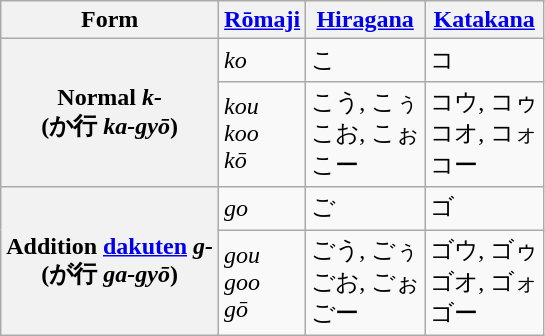<table class="wikitable">
<tr>
<th>Form</th>
<th><a href='#'>Rōmaji</a></th>
<th><a href='#'>Hiragana</a></th>
<th><a href='#'>Katakana</a></th>
</tr>
<tr>
<th rowspan="2">Normal <em>k-</em><br>(か行 <em>ka-gyō</em>)</th>
<td><em>ko</em></td>
<td>こ</td>
<td>コ</td>
</tr>
<tr>
<td><em>kou</em><br><em>koo</em><br><em>kō</em></td>
<td>こう, こぅ<br>こお, こぉ<br>こー</td>
<td>コウ, コゥ<br>コオ, コォ<br>コー</td>
</tr>
<tr>
<th rowspan="2">Addition <a href='#'>dakuten</a> <em>g-</em><br>(が行 <em>ga-gyō</em>)</th>
<td><em>go</em></td>
<td>ご</td>
<td>ゴ</td>
</tr>
<tr>
<td><em>gou</em><br><em>goo</em><br><em>gō</em></td>
<td>ごう, ごぅ<br>ごお, ごぉ<br>ごー</td>
<td>ゴウ, ゴゥ<br>ゴオ, ゴォ<br>ゴー</td>
</tr>
</table>
